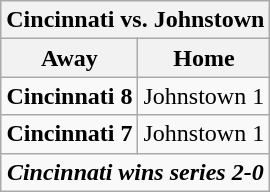<table class="wikitable">
<tr>
<th bgcolor="#DDDDDD" colspan="4">Cincinnati vs. Johnstown</th>
</tr>
<tr>
<th>Away</th>
<th>Home</th>
</tr>
<tr>
<td align="right"><strong>Cincinnati 8</strong></td>
<td>Johnstown 1</td>
</tr>
<tr>
<td align="right"><strong>Cincinnati 7</strong></td>
<td>Johnstown 1</td>
</tr>
<tr align="center">
<td colspan="4"><strong><em>Cincinnati wins series 2-0</em></strong></td>
</tr>
</table>
